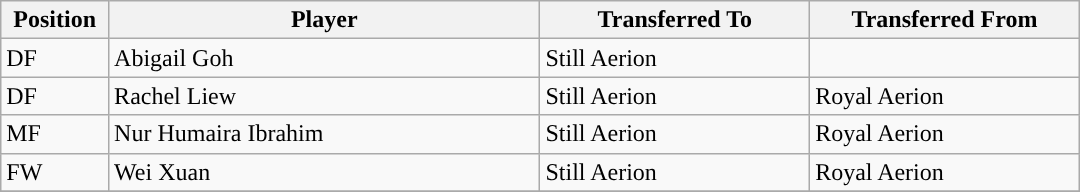<table class="wikitable sortable" style="width:45em; text-align:center; font-size:100%; text-align:left;">
<tr>
<th style="width:10%;">Position</th>
<th style="width:40%;">Player</th>
<th style="width:25%;">Transferred To</th>
<th style="width:25%;">Transferred From</th>
</tr>
<tr>
<td>DF</td>
<td>Abigail Goh</td>
<td>Still Aerion</td>
<td></td>
</tr>
<tr>
<td>DF</td>
<td>Rachel Liew</td>
<td>Still Aerion</td>
<td>Royal Aerion</td>
</tr>
<tr>
<td>MF</td>
<td>Nur Humaira Ibrahim</td>
<td>Still Aerion</td>
<td>Royal Aerion</td>
</tr>
<tr>
<td>FW</td>
<td>Wei Xuan</td>
<td>Still Aerion</td>
<td>Royal Aerion</td>
</tr>
<tr>
</tr>
</table>
